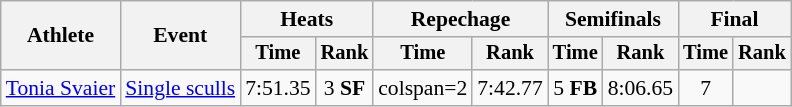<table class="wikitable" style="font-size:90%">
<tr>
<th rowspan="2">Athlete</th>
<th rowspan="2">Event</th>
<th colspan="2">Heats</th>
<th colspan="2">Repechage</th>
<th colspan="2">Semifinals</th>
<th colspan="2">Final</th>
</tr>
<tr style="font-size:95%">
<th>Time</th>
<th>Rank</th>
<th>Time</th>
<th>Rank</th>
<th>Time</th>
<th>Rank</th>
<th>Time</th>
<th>Rank</th>
</tr>
<tr align=center>
<td align=left><a href='#'>Tonia Svaier</a></td>
<td align=left><a href='#'>Single sculls</a></td>
<td>7:51.35</td>
<td>3 <strong>SF</strong></td>
<td>colspan=2</td>
<td>7:42.77</td>
<td>5 <strong>FB</strong></td>
<td>8:06.65</td>
<td>7</td>
</tr>
</table>
